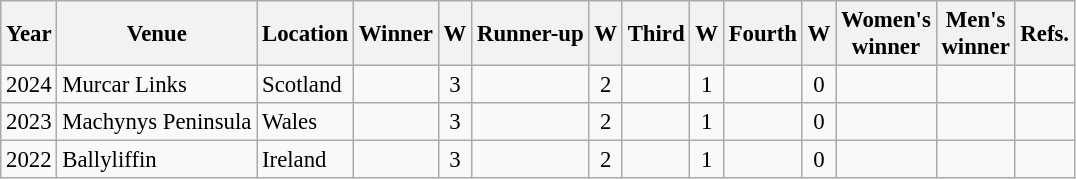<table class="wikitable sortable" style="font-size:95%;">
<tr>
<th>Year</th>
<th>Venue</th>
<th>Location</th>
<th>Winner</th>
<th>W</th>
<th>Runner-up</th>
<th>W</th>
<th>Third</th>
<th>W</th>
<th>Fourth</th>
<th>W</th>
<th>Women's<br>winner</th>
<th>Men's<br>winner</th>
<th>Refs.</th>
</tr>
<tr>
<td>2024</td>
<td>Murcar Links</td>
<td>Scotland</td>
<td></td>
<td align=center>3</td>
<td></td>
<td align=center>2</td>
<td></td>
<td align=center>1</td>
<td></td>
<td align=center>0</td>
<td></td>
<td></td>
<td></td>
</tr>
<tr>
<td>2023</td>
<td>Machynys Peninsula</td>
<td>Wales</td>
<td></td>
<td align=center>3</td>
<td></td>
<td align=center>2</td>
<td></td>
<td align=center>1</td>
<td></td>
<td align=center>0</td>
<td></td>
<td></td>
<td></td>
</tr>
<tr>
<td>2022</td>
<td>Ballyliffin</td>
<td>Ireland</td>
<td></td>
<td align=center>3</td>
<td></td>
<td align=center>2</td>
<td></td>
<td align=center>1</td>
<td></td>
<td align=center>0</td>
<td></td>
<td></td>
<td></td>
</tr>
</table>
